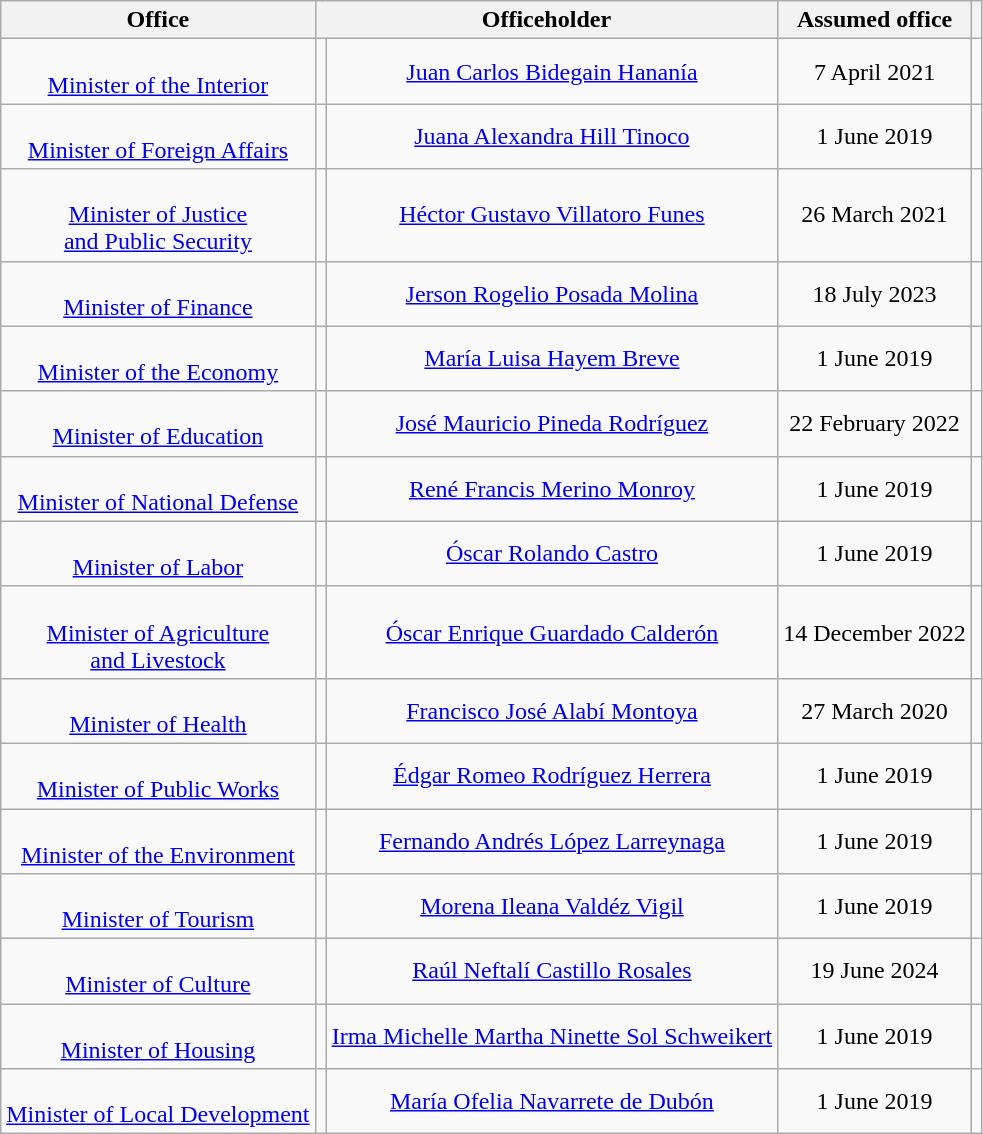<table class="wikitable" style="text-align:center">
<tr>
<th>Office</th>
<th colspan="2">Officeholder</th>
<th>Assumed office</th>
<th></th>
</tr>
<tr>
<td><br><a href='#'>Minister of the Interior</a></td>
<td></td>
<td><a href='#'>Juan Carlos Bidegain Hananía</a></td>
<td>7 April 2021</td>
<td></td>
</tr>
<tr>
<td><br><a href='#'>Minister of Foreign Affairs</a></td>
<td></td>
<td><a href='#'>Juana Alexandra Hill Tinoco</a></td>
<td>1 June 2019</td>
<td></td>
</tr>
<tr>
<td><br><a href='#'>Minister of Justice<br>and Public Security</a></td>
<td></td>
<td><a href='#'>Héctor Gustavo Villatoro Funes</a></td>
<td>26 March 2021</td>
<td></td>
</tr>
<tr>
<td><br><a href='#'>Minister of Finance</a></td>
<td></td>
<td><a href='#'>Jerson Rogelio Posada Molina</a></td>
<td>18 July 2023</td>
<td></td>
</tr>
<tr>
<td><br><a href='#'>Minister of the Economy</a></td>
<td></td>
<td><a href='#'>María Luisa Hayem Breve</a></td>
<td>1 June 2019</td>
<td></td>
</tr>
<tr>
<td><br><a href='#'>Minister of Education</a></td>
<td></td>
<td><a href='#'>José Mauricio Pineda Rodríguez</a></td>
<td>22 February 2022</td>
<td></td>
</tr>
<tr>
<td><br><a href='#'>Minister of National Defense</a></td>
<td></td>
<td><a href='#'>René Francis Merino Monroy</a></td>
<td>1 June 2019</td>
<td></td>
</tr>
<tr>
<td><br><a href='#'>Minister of Labor</a></td>
<td></td>
<td><a href='#'>Óscar Rolando Castro</a></td>
<td>1 June 2019</td>
<td></td>
</tr>
<tr>
<td><br><a href='#'>Minister of Agriculture<br>and Livestock</a></td>
<td></td>
<td><a href='#'>Óscar Enrique Guardado Calderón</a></td>
<td>14 December 2022</td>
<td></td>
</tr>
<tr>
<td><br><a href='#'>Minister of Health</a></td>
<td></td>
<td><a href='#'>Francisco José Alabí Montoya</a></td>
<td>27 March 2020</td>
<td></td>
</tr>
<tr>
<td><br><a href='#'>Minister of Public Works</a></td>
<td></td>
<td><a href='#'>Édgar Romeo Rodríguez Herrera</a></td>
<td>1 June 2019</td>
<td></td>
</tr>
<tr>
<td><br><a href='#'>Minister of the Environment</a></td>
<td></td>
<td><a href='#'>Fernando Andrés López Larreynaga</a></td>
<td>1 June 2019</td>
<td></td>
</tr>
<tr>
<td><br><a href='#'>Minister of Tourism</a></td>
<td></td>
<td><a href='#'>Morena Ileana Valdéz Vigil</a></td>
<td>1 June 2019</td>
<td></td>
</tr>
<tr>
<td><br><a href='#'>Minister of Culture</a></td>
<td></td>
<td><a href='#'>Raúl Neftalí Castillo Rosales</a></td>
<td>19 June 2024</td>
<td></td>
</tr>
<tr>
<td><br><a href='#'>Minister of Housing</a></td>
<td></td>
<td><a href='#'>Irma Michelle Martha Ninette Sol Schweikert</a></td>
<td>1 June 2019</td>
<td></td>
</tr>
<tr>
<td><br><a href='#'>Minister of Local Development</a></td>
<td></td>
<td><a href='#'>María Ofelia Navarrete de Dubón</a></td>
<td>1 June 2019</td>
<td></td>
</tr>
</table>
